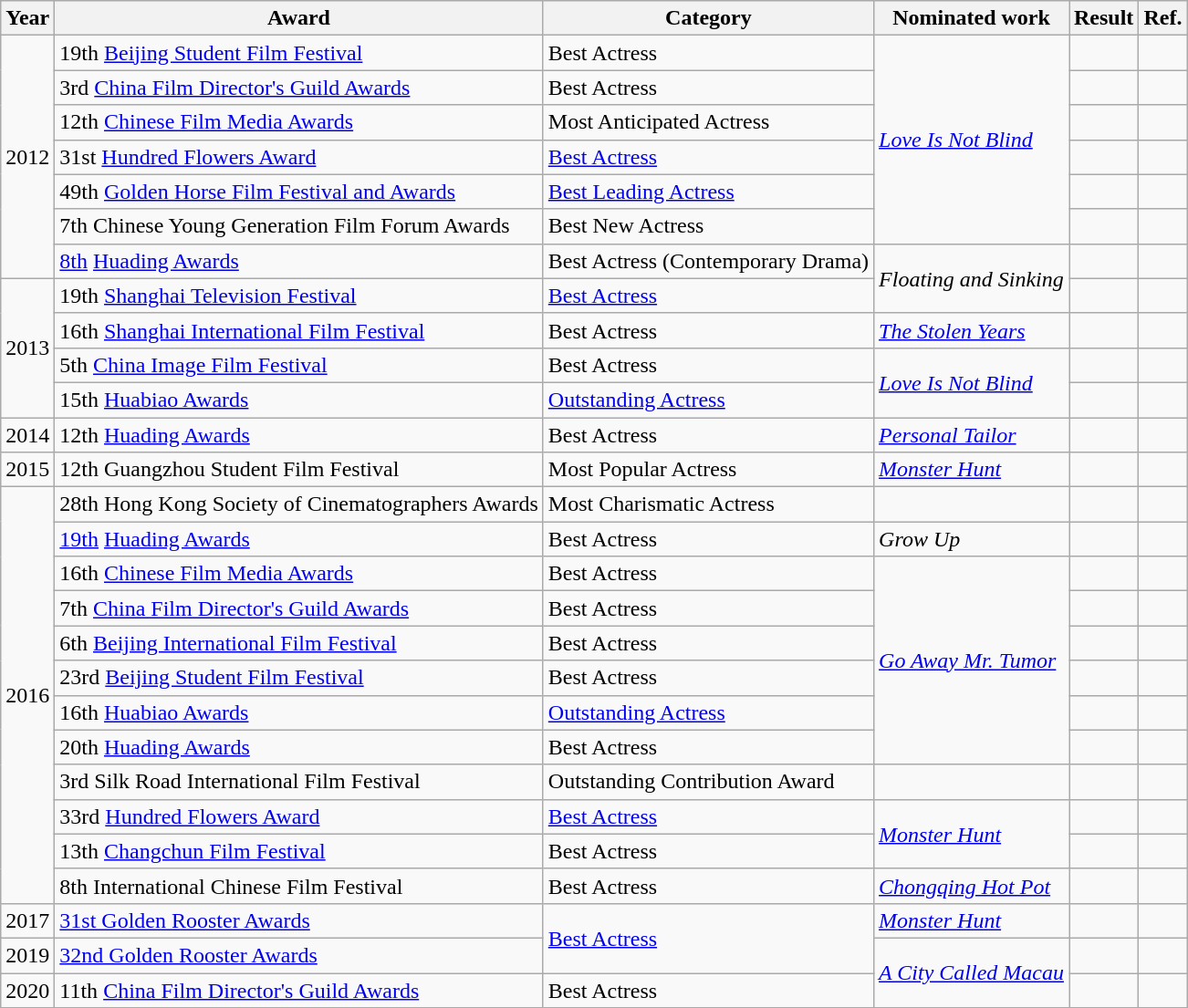<table class="wikitable">
<tr>
<th>Year</th>
<th>Award</th>
<th>Category</th>
<th>Nominated work</th>
<th>Result</th>
<th>Ref.</th>
</tr>
<tr>
<td rowspan=7>2012</td>
<td>19th <a href='#'>Beijing Student Film Festival</a></td>
<td>Best Actress</td>
<td rowspan=6><em><a href='#'>Love Is Not Blind</a></em></td>
<td></td>
<td></td>
</tr>
<tr>
<td>3rd <a href='#'>China Film Director's Guild Awards</a></td>
<td>Best Actress</td>
<td></td>
<td></td>
</tr>
<tr>
<td>12th <a href='#'>Chinese Film Media Awards</a></td>
<td>Most Anticipated Actress</td>
<td></td>
<td></td>
</tr>
<tr>
<td>31st <a href='#'>Hundred Flowers Award</a></td>
<td><a href='#'>Best Actress</a></td>
<td></td>
<td></td>
</tr>
<tr>
<td>49th <a href='#'>Golden Horse Film Festival and Awards</a></td>
<td><a href='#'>Best Leading Actress</a></td>
<td></td>
<td></td>
</tr>
<tr>
<td>7th Chinese Young Generation Film Forum Awards</td>
<td>Best New Actress</td>
<td></td>
<td></td>
</tr>
<tr>
<td><a href='#'>8th</a> <a href='#'>Huading Awards</a></td>
<td>Best Actress (Contemporary Drama)</td>
<td rowspan=2><em>Floating and Sinking</em></td>
<td></td>
<td></td>
</tr>
<tr>
<td rowspan=4>2013</td>
<td>19th <a href='#'>Shanghai Television Festival</a></td>
<td><a href='#'>Best Actress</a></td>
<td></td>
<td></td>
</tr>
<tr>
<td>16th <a href='#'>Shanghai International Film Festival</a></td>
<td>Best Actress</td>
<td><em><a href='#'>The Stolen Years</a></em></td>
<td></td>
<td></td>
</tr>
<tr>
<td>5th <a href='#'>China Image Film Festival</a></td>
<td>Best Actress</td>
<td rowspan=2><em><a href='#'>Love Is Not Blind</a></em></td>
<td></td>
<td></td>
</tr>
<tr>
<td>15th <a href='#'>Huabiao Awards</a></td>
<td><a href='#'>Outstanding Actress</a></td>
<td></td>
<td></td>
</tr>
<tr>
<td>2014</td>
<td>12th <a href='#'>Huading Awards</a></td>
<td>Best Actress</td>
<td><em><a href='#'>Personal Tailor</a></em></td>
<td></td>
<td></td>
</tr>
<tr>
<td rowspan=1>2015</td>
<td>12th Guangzhou Student Film Festival</td>
<td>Most Popular Actress</td>
<td><em><a href='#'>Monster Hunt</a></em></td>
<td></td>
<td></td>
</tr>
<tr>
<td rowspan=12>2016</td>
<td>28th Hong Kong Society of Cinematographers Awards</td>
<td>Most Charismatic Actress</td>
<td></td>
<td></td>
<td></td>
</tr>
<tr>
<td><a href='#'>19th</a> <a href='#'>Huading Awards</a></td>
<td>Best Actress</td>
<td><em>Grow Up</em></td>
<td></td>
<td></td>
</tr>
<tr>
<td>16th <a href='#'>Chinese Film Media Awards</a></td>
<td>Best Actress</td>
<td rowspan=6><em><a href='#'>Go Away Mr. Tumor</a></em></td>
<td></td>
<td></td>
</tr>
<tr>
<td>7th <a href='#'>China Film Director's Guild Awards</a></td>
<td>Best Actress</td>
<td></td>
<td></td>
</tr>
<tr>
<td>6th <a href='#'>Beijing International Film Festival</a></td>
<td>Best Actress</td>
<td></td>
<td></td>
</tr>
<tr>
<td>23rd <a href='#'>Beijing Student Film Festival</a></td>
<td>Best Actress</td>
<td></td>
<td></td>
</tr>
<tr>
<td>16th <a href='#'>Huabiao Awards</a></td>
<td><a href='#'>Outstanding Actress</a></td>
<td></td>
<td></td>
</tr>
<tr>
<td>20th <a href='#'>Huading Awards</a></td>
<td>Best Actress</td>
<td></td>
<td></td>
</tr>
<tr>
<td>3rd Silk Road International Film Festival</td>
<td>Outstanding Contribution Award</td>
<td></td>
<td></td>
<td></td>
</tr>
<tr>
<td>33rd <a href='#'>Hundred Flowers Award</a></td>
<td><a href='#'>Best Actress</a></td>
<td rowspan=2><em><a href='#'>Monster Hunt</a></em></td>
<td></td>
<td></td>
</tr>
<tr>
<td>13th <a href='#'>Changchun Film Festival</a></td>
<td>Best Actress</td>
<td></td>
<td></td>
</tr>
<tr>
<td>8th International Chinese Film Festival</td>
<td>Best Actress</td>
<td><em><a href='#'>Chongqing Hot Pot</a></em></td>
<td></td>
<td></td>
</tr>
<tr>
<td>2017</td>
<td><a href='#'>31st Golden Rooster Awards</a></td>
<td rowspan=2><a href='#'>Best Actress</a></td>
<td><em><a href='#'>Monster Hunt</a></em></td>
<td></td>
<td></td>
</tr>
<tr>
<td>2019</td>
<td><a href='#'>32nd Golden Rooster Awards</a></td>
<td rowspan=2><em><a href='#'>A City Called Macau</a></em></td>
<td></td>
<td></td>
</tr>
<tr>
<td>2020</td>
<td>11th <a href='#'>China Film Director's Guild Awards</a></td>
<td>Best Actress</td>
<td></td>
<td></td>
</tr>
</table>
